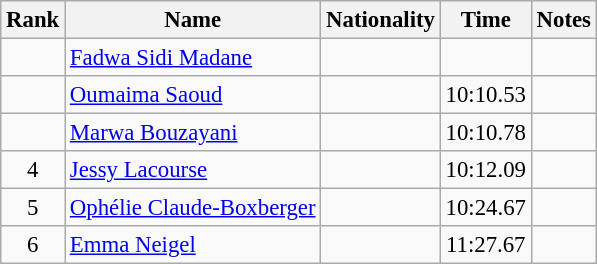<table class="wikitable sortable" style="text-align:center;font-size:95%">
<tr>
<th>Rank</th>
<th>Name</th>
<th>Nationality</th>
<th>Time</th>
<th>Notes</th>
</tr>
<tr>
<td></td>
<td align=left><a href='#'>Fadwa Sidi Madane</a></td>
<td align=left></td>
<td></td>
<td></td>
</tr>
<tr>
<td></td>
<td align=left><a href='#'>Oumaima Saoud</a></td>
<td align=left></td>
<td>10:10.53</td>
<td></td>
</tr>
<tr>
<td></td>
<td align=left><a href='#'>Marwa Bouzayani</a></td>
<td align=left></td>
<td>10:10.78</td>
<td></td>
</tr>
<tr>
<td>4</td>
<td align=left><a href='#'>Jessy Lacourse</a></td>
<td align=left></td>
<td>10:12.09</td>
<td></td>
</tr>
<tr>
<td>5</td>
<td align=left><a href='#'>Ophélie Claude-Boxberger</a></td>
<td align=left></td>
<td>10:24.67</td>
<td></td>
</tr>
<tr>
<td>6</td>
<td align=left><a href='#'>Emma Neigel</a></td>
<td align=left></td>
<td>11:27.67</td>
<td></td>
</tr>
</table>
